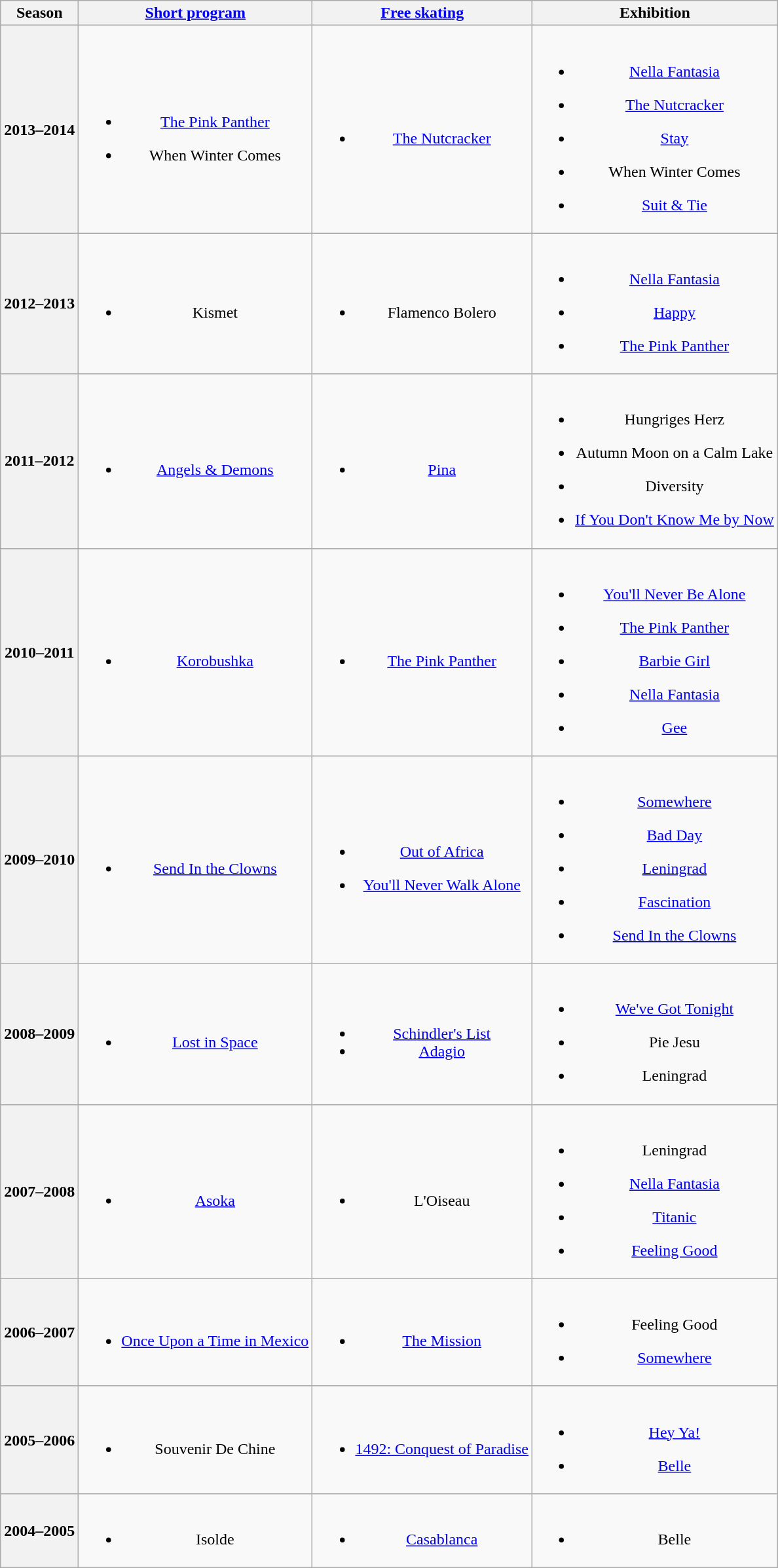<table class="wikitable" style="text-align: center">
<tr>
<th>Season</th>
<th><a href='#'>Short program</a></th>
<th><a href='#'>Free skating</a></th>
<th>Exhibition</th>
</tr>
<tr>
<th>2013–2014 <br></th>
<td><br><ul><li><a href='#'>The Pink Panther</a> <br></li></ul><ul><li>When Winter Comes <br></li></ul></td>
<td><br><ul><li><a href='#'>The Nutcracker</a> <br></li></ul></td>
<td><br><ul><li><a href='#'>Nella Fantasia</a><br></li></ul><ul><li><a href='#'>The Nutcracker</a> <br></li></ul><ul><li><a href='#'>Stay</a> <br></li></ul><ul><li>When Winter Comes <br></li></ul><ul><li><a href='#'>Suit & Tie</a> <br></li></ul></td>
</tr>
<tr>
<th>2012–2013 <br></th>
<td><br><ul><li>Kismet <br></li></ul></td>
<td><br><ul><li>Flamenco Bolero <br></li></ul></td>
<td><br><ul><li><a href='#'>Nella Fantasia</a><br></li></ul><ul><li><a href='#'>Happy</a> <br></li></ul><ul><li><a href='#'>The Pink Panther</a> <br></li></ul></td>
</tr>
<tr>
<th>2011–2012 <br></th>
<td><br><ul><li><a href='#'>Angels & Demons</a> <br></li></ul></td>
<td><br><ul><li><a href='#'>Pina</a> <br></li></ul></td>
<td><br><ul><li>Hungriges Herz <br></li></ul><ul><li>Autumn Moon on a Calm Lake <br></li></ul><ul><li>Diversity <br></li></ul><ul><li><a href='#'>If You Don't Know Me by Now</a> <br></li></ul></td>
</tr>
<tr>
<th>2010–2011 <br></th>
<td><br><ul><li><a href='#'>Korobushka</a> <br></li></ul></td>
<td><br><ul><li><a href='#'>The Pink Panther</a> <br></li></ul></td>
<td><br><ul><li><a href='#'>You'll Never Be Alone</a> <br></li></ul><ul><li><a href='#'>The Pink Panther</a> <br></li></ul><ul><li><a href='#'>Barbie Girl</a> <br></li></ul><ul><li><a href='#'>Nella Fantasia</a><br></li></ul><ul><li><a href='#'>Gee</a> <br></li></ul></td>
</tr>
<tr>
<th>2009–2010 <br></th>
<td><br><ul><li><a href='#'>Send In the Clowns</a> <br></li></ul></td>
<td><br><ul><li><a href='#'>Out of Africa</a> <br></li></ul><ul><li><a href='#'>You'll Never Walk Alone</a> <br></li></ul></td>
<td><br><ul><li><a href='#'>Somewhere</a> <br></li></ul><ul><li><a href='#'>Bad Day</a> <br></li></ul><ul><li><a href='#'>Leningrad</a> <br></li></ul><ul><li><a href='#'>Fascination</a> <br></li></ul><ul><li><a href='#'>Send In the Clowns</a> <br></li></ul></td>
</tr>
<tr>
<th>2008–2009 <br></th>
<td><br><ul><li><a href='#'>Lost in Space</a> <br></li></ul></td>
<td><br><ul><li><a href='#'>Schindler's List</a> <br></li><li><a href='#'>Adagio</a> <br></li></ul></td>
<td><br><ul><li><a href='#'>We've Got Tonight</a> <br></li></ul><ul><li>Pie Jesu <br></li></ul><ul><li>Leningrad <br></li></ul></td>
</tr>
<tr>
<th>2007–2008 <br></th>
<td><br><ul><li><a href='#'>Asoka</a> <br></li></ul></td>
<td><br><ul><li>L'Oiseau <br></li></ul></td>
<td><br><ul><li>Leningrad <br></li></ul><ul><li><a href='#'>Nella Fantasia</a><br></li></ul><ul><li><a href='#'>Titanic</a><br></li></ul><ul><li><a href='#'>Feeling Good</a><br></li></ul></td>
</tr>
<tr>
<th>2006–2007 <br></th>
<td><br><ul><li><a href='#'>Once Upon a Time in Mexico</a> <br></li></ul></td>
<td><br><ul><li><a href='#'>The Mission</a> <br></li></ul></td>
<td><br><ul><li>Feeling Good <br></li></ul><ul><li><a href='#'>Somewhere</a> <br></li></ul></td>
</tr>
<tr>
<th>2005–2006 <br></th>
<td><br><ul><li>Souvenir De Chine <br></li></ul></td>
<td><br><ul><li><a href='#'>1492: Conquest of Paradise</a> <br></li></ul></td>
<td><br><ul><li><a href='#'>Hey Ya!</a> <br></li></ul><ul><li><a href='#'>Belle</a> <br></li></ul></td>
</tr>
<tr>
<th>2004–2005 <br></th>
<td><br><ul><li>Isolde <br></li></ul></td>
<td><br><ul><li><a href='#'>Casablanca</a> <br></li></ul></td>
<td><br><ul><li>Belle <br></li></ul></td>
</tr>
</table>
